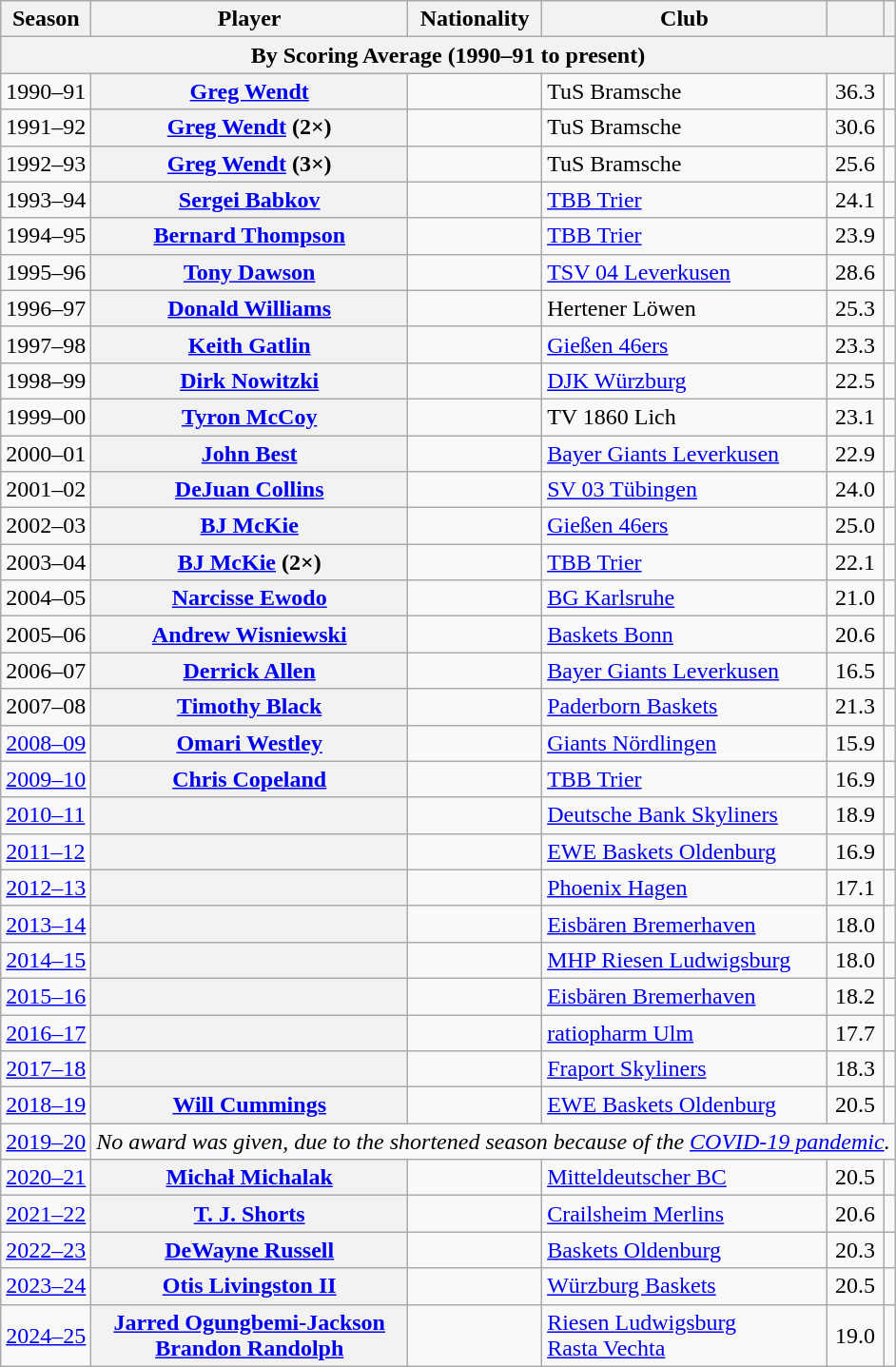<table class="wikitable sortable plainrowheaders">
<tr>
<th scope="col">Season</th>
<th scope="col">Player</th>
<th scope="col">Nationality</th>
<th scope="col">Club</th>
<th scope="col"><a href='#'></a></th>
<th scope="col" class="unsortable"></th>
</tr>
<tr>
<th colspan="6">By Scoring Average (1990–91 to present)</th>
</tr>
<tr>
<td>1990–91</td>
<th scope="row"><a href='#'>Greg Wendt</a></th>
<td></td>
<td>TuS Bramsche</td>
<td style="text-align:center">36.3</td>
<td style="text-align:center"></td>
</tr>
<tr>
<td>1991–92</td>
<th scope="row"><a href='#'>Greg Wendt</a> (2×)</th>
<td></td>
<td>TuS Bramsche</td>
<td style="text-align:center">30.6</td>
<td style="text-align:center"></td>
</tr>
<tr>
<td>1992–93</td>
<th scope="row"><a href='#'>Greg Wendt</a> (3×)</th>
<td></td>
<td>TuS Bramsche</td>
<td style="text-align:center">25.6</td>
<td style="text-align:center"></td>
</tr>
<tr>
<td>1993–94</td>
<th scope="row"><a href='#'>Sergei Babkov</a></th>
<td></td>
<td><a href='#'>TBB Trier</a></td>
<td style="text-align:center">24.1</td>
<td style="text-align:center"></td>
</tr>
<tr>
<td>1994–95</td>
<th scope="row"><a href='#'>Bernard Thompson</a></th>
<td></td>
<td><a href='#'>TBB Trier</a></td>
<td style="text-align:center">23.9</td>
<td style="text-align:center"></td>
</tr>
<tr>
<td>1995–96</td>
<th scope="row"><a href='#'>Tony Dawson</a></th>
<td></td>
<td><a href='#'>TSV 04 Leverkusen</a></td>
<td style="text-align:center">28.6</td>
<td style="text-align:center"></td>
</tr>
<tr>
<td>1996–97</td>
<th scope="row"><a href='#'>Donald Williams</a></th>
<td></td>
<td>Hertener Löwen</td>
<td style="text-align:center">25.3</td>
<td style="text-align:center"></td>
</tr>
<tr>
<td>1997–98</td>
<th scope="row"><a href='#'>Keith Gatlin</a></th>
<td></td>
<td><a href='#'>Gießen 46ers</a></td>
<td style="text-align:center">23.3</td>
<td style="text-align:center"></td>
</tr>
<tr>
<td>1998–99</td>
<th scope="row"><a href='#'>Dirk Nowitzki</a></th>
<td></td>
<td><a href='#'>DJK Würzburg</a></td>
<td style="text-align:center">22.5</td>
<td style="text-align:center"></td>
</tr>
<tr>
<td>1999–00</td>
<th scope="row"><a href='#'>Tyron McCoy</a></th>
<td></td>
<td>TV 1860 Lich</td>
<td style="text-align:center">23.1</td>
<td style="text-align:center"></td>
</tr>
<tr>
<td>2000–01</td>
<th scope="row"><a href='#'>John Best</a></th>
<td></td>
<td><a href='#'>Bayer Giants Leverkusen</a></td>
<td style="text-align:center">22.9</td>
<td style="text-align:center"></td>
</tr>
<tr>
<td>2001–02</td>
<th scope="row"><a href='#'>DeJuan Collins</a></th>
<td></td>
<td><a href='#'>SV 03 Tübingen</a></td>
<td style="text-align:center">24.0</td>
<td style="text-align:center"></td>
</tr>
<tr>
<td>2002–03</td>
<th scope="row"><a href='#'>BJ McKie</a></th>
<td></td>
<td><a href='#'>Gießen 46ers</a></td>
<td style="text-align:center">25.0</td>
<td style="text-align:center"></td>
</tr>
<tr>
<td>2003–04</td>
<th scope="row"><a href='#'>BJ McKie</a> (2×)</th>
<td></td>
<td><a href='#'>TBB Trier</a></td>
<td style="text-align:center">22.1</td>
<td style="text-align:center"></td>
</tr>
<tr>
<td>2004–05</td>
<th scope="row"><a href='#'>Narcisse Ewodo</a></th>
<td></td>
<td><a href='#'>BG Karlsruhe</a></td>
<td style="text-align:center">21.0</td>
<td style="text-align:center"></td>
</tr>
<tr>
<td>2005–06</td>
<th scope="row"><a href='#'>Andrew Wisniewski</a></th>
<td></td>
<td><a href='#'>Baskets Bonn</a></td>
<td style="text-align:center">20.6</td>
<td style="text-align:center"></td>
</tr>
<tr>
<td>2006–07</td>
<th scope="row"><a href='#'>Derrick Allen</a></th>
<td></td>
<td><a href='#'>Bayer Giants Leverkusen</a></td>
<td style="text-align:center">16.5</td>
<td style="text-align:center"></td>
</tr>
<tr>
<td>2007–08</td>
<th scope="row"><a href='#'>Timothy Black</a></th>
<td></td>
<td><a href='#'>Paderborn Baskets</a></td>
<td style="text-align:center">21.3</td>
<td style="text-align:center"></td>
</tr>
<tr>
<td><a href='#'>2008–09</a></td>
<th scope="row"><a href='#'>Omari Westley</a></th>
<td></td>
<td><a href='#'>Giants Nördlingen</a></td>
<td style="text-align:center">15.9</td>
<td style="text-align:center"></td>
</tr>
<tr>
<td><a href='#'>2009–10</a></td>
<th scope="row"><a href='#'>Chris Copeland</a></th>
<td></td>
<td><a href='#'>TBB Trier</a></td>
<td style="text-align:center">16.9</td>
<td style="text-align:center"></td>
</tr>
<tr>
<td><a href='#'>2010–11</a></td>
<th scope="row"></th>
<td></td>
<td><a href='#'>Deutsche Bank Skyliners</a></td>
<td style="text-align:center">18.9</td>
<td style="text-align:center"></td>
</tr>
<tr>
<td><a href='#'>2011–12</a></td>
<th scope="row"></th>
<td></td>
<td><a href='#'>EWE Baskets Oldenburg</a></td>
<td style="text-align:center">16.9</td>
<td style="text-align:center"></td>
</tr>
<tr>
<td><a href='#'>2012–13</a></td>
<th scope="row"></th>
<td></td>
<td><a href='#'>Phoenix Hagen</a></td>
<td style="text-align:center">17.1</td>
<td style="text-align:center"></td>
</tr>
<tr>
<td><a href='#'>2013–14</a></td>
<th scope="row"></th>
<td></td>
<td><a href='#'>Eisbären Bremerhaven</a></td>
<td style="text-align:center">18.0</td>
<td style="text-align:center"></td>
</tr>
<tr>
<td><a href='#'>2014–15</a></td>
<th scope="row"></th>
<td></td>
<td><a href='#'>MHP Riesen Ludwigsburg</a></td>
<td style="text-align:center">18.0</td>
<td style="text-align:center"></td>
</tr>
<tr>
<td><a href='#'>2015–16</a></td>
<th scope="row"></th>
<td></td>
<td><a href='#'>Eisbären Bremerhaven</a></td>
<td style="text-align:center">18.2</td>
<td style="text-align:center"></td>
</tr>
<tr>
<td><a href='#'>2016–17</a></td>
<th scope="row"></th>
<td></td>
<td><a href='#'>ratiopharm Ulm</a></td>
<td style="text-align:center">17.7</td>
<td style="text-align:center"></td>
</tr>
<tr>
<td><a href='#'>2017–18</a></td>
<th scope="row"></th>
<td></td>
<td><a href='#'>Fraport Skyliners</a></td>
<td style="text-align:center">18.3</td>
<td style="text-align:center"></td>
</tr>
<tr>
<td><a href='#'>2018–19</a></td>
<th scope="row"><a href='#'>Will Cummings</a></th>
<td></td>
<td><a href='#'>EWE Baskets Oldenburg</a></td>
<td style="text-align:center">20.5</td>
<td style="text-align:center"></td>
</tr>
<tr>
<td><a href='#'>2019–20</a></td>
<td colspan=5 align=center><em>No award was given, due to the shortened season because of the <a href='#'>COVID-19 pandemic</a>.</em></td>
</tr>
<tr>
<td><a href='#'>2020–21</a></td>
<th scope="row"><a href='#'>Michał Michalak</a></th>
<td></td>
<td><a href='#'>Mitteldeutscher BC</a></td>
<td style="text-align:center">20.5</td>
<td align=center></td>
</tr>
<tr>
<td><a href='#'>2021–22</a></td>
<th scope="row"><a href='#'>T. J. Shorts</a></th>
<td></td>
<td><a href='#'>Crailsheim Merlins</a></td>
<td style="text-align:center">20.6</td>
<td align=center></td>
</tr>
<tr>
<td><a href='#'>2022–23</a></td>
<th scope="row"><a href='#'>DeWayne Russell</a></th>
<td></td>
<td><a href='#'>Baskets Oldenburg</a></td>
<td style="text-align:center">20.3</td>
<td align=center></td>
</tr>
<tr>
<td><a href='#'>2023–24</a></td>
<th scope="row"><a href='#'>Otis Livingston II</a></th>
<td></td>
<td><a href='#'>Würzburg Baskets</a></td>
<td style="text-align:center">20.5</td>
<td align=center></td>
</tr>
<tr>
<td><a href='#'>2024–25</a></td>
<th scope="row"><a href='#'>Jarred Ogungbemi-Jackson</a><br><a href='#'>Brandon Randolph</a></th>
<td><br></td>
<td><a href='#'>Riesen Ludwigsburg</a> <br><a href='#'>Rasta Vechta</a></td>
<td style="text-align:center">19.0</td>
<td align=center></td>
</tr>
</table>
